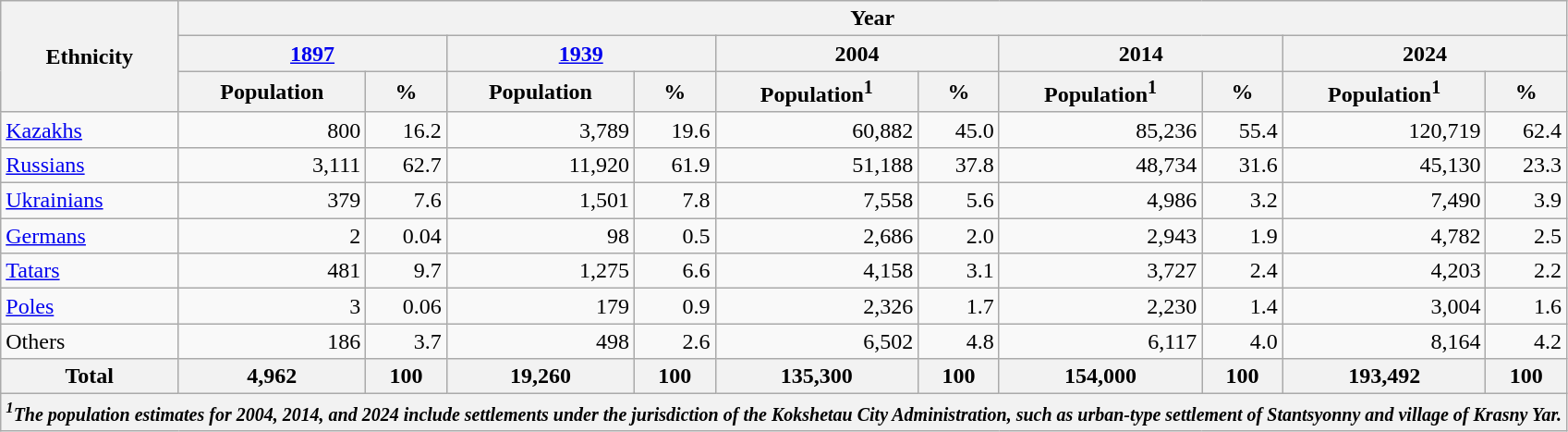<table class="wikitable" style="margin:0; border:none; text-align:right;">
<tr>
<th rowspan="3">Ethnicity</th>
<th colspan="16">Year</th>
</tr>
<tr>
<th colspan="2"><a href='#'>1897</a></th>
<th colspan="2"><a href='#'>1939</a></th>
<th colspan="2">2004</th>
<th colspan="2">2014</th>
<th colspan="2">2024</th>
</tr>
<tr>
<th>Population</th>
<th>%</th>
<th>Population</th>
<th>%</th>
<th>Population<sup>1</sup></th>
<th>%</th>
<th>Population<sup>1</sup></th>
<th>%</th>
<th>Population<sup>1</sup></th>
<th>%</th>
</tr>
<tr>
<td style="text-align:left;"><a href='#'>Kazakhs</a></td>
<td>800</td>
<td>16.2</td>
<td>3,789</td>
<td>19.6</td>
<td>60,882</td>
<td>45.0</td>
<td>85,236</td>
<td>55.4</td>
<td>120,719</td>
<td>62.4</td>
</tr>
<tr>
<td style="text-align:left;"><a href='#'>Russians</a></td>
<td>3,111</td>
<td>62.7</td>
<td>11,920</td>
<td>61.9</td>
<td>51,188</td>
<td>37.8</td>
<td>48,734</td>
<td>31.6</td>
<td>45,130</td>
<td>23.3</td>
</tr>
<tr>
<td style="text-align:left;"><a href='#'>Ukrainians</a></td>
<td>379</td>
<td>7.6</td>
<td>1,501</td>
<td>7.8</td>
<td>7,558</td>
<td>5.6</td>
<td>4,986</td>
<td>3.2</td>
<td>7,490</td>
<td>3.9</td>
</tr>
<tr>
<td style="text-align:left;"><a href='#'>Germans</a></td>
<td>2</td>
<td>0.04</td>
<td>98</td>
<td>0.5</td>
<td>2,686</td>
<td>2.0</td>
<td>2,943</td>
<td>1.9</td>
<td>4,782</td>
<td>2.5</td>
</tr>
<tr>
<td style="text-align:left;"><a href='#'>Tatars</a></td>
<td>481</td>
<td>9.7</td>
<td>1,275</td>
<td>6.6</td>
<td>4,158</td>
<td>3.1</td>
<td>3,727</td>
<td>2.4</td>
<td>4,203</td>
<td>2.2</td>
</tr>
<tr>
<td style="text-align:left;"><a href='#'>Poles</a></td>
<td>3</td>
<td>0.06</td>
<td>179</td>
<td>0.9</td>
<td>2,326</td>
<td>1.7</td>
<td>2,230</td>
<td>1.4</td>
<td>3,004</td>
<td>1.6</td>
</tr>
<tr>
<td style="text-align:left;">Others</td>
<td>186</td>
<td>3.7</td>
<td>498</td>
<td>2.6</td>
<td>6,502</td>
<td>4.8</td>
<td>6,117</td>
<td>4.0</td>
<td>8,164</td>
<td>4.2</td>
</tr>
<tr>
<th>Total</th>
<th>4,962</th>
<th>100</th>
<th>19,260</th>
<th>100</th>
<th>135,300</th>
<th>100</th>
<th>154,000</th>
<th>100</th>
<th>193,492</th>
<th>100</th>
</tr>
<tr>
<th colspan="17"><small><sup><em>1</em></sup><em>The population estimates for 2004, 2014, and 2024 include settlements under the jurisdiction of the Kokshetau City Administration, such as urban-type settlement of Stantsyonny and village of Krasny Yar.</em></small></th>
</tr>
</table>
